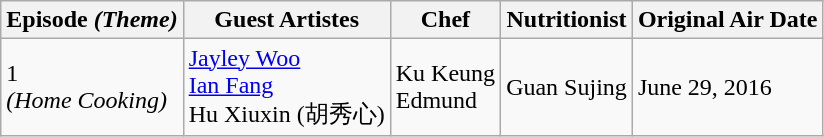<table class="wikitable">
<tr>
<th>Episode <em>(Theme)</em></th>
<th>Guest Artistes</th>
<th>Chef</th>
<th>Nutritionist</th>
<th>Original Air Date</th>
</tr>
<tr>
<td>1 <br> <em>(Home Cooking)</em></td>
<td><a href='#'>Jayley Woo</a> <br> <a href='#'>Ian Fang</a> <br> Hu Xiuxin (胡秀心)</td>
<td>Ku Keung <br> Edmund</td>
<td>Guan Sujing</td>
<td>June 29, 2016</td>
</tr>
</table>
